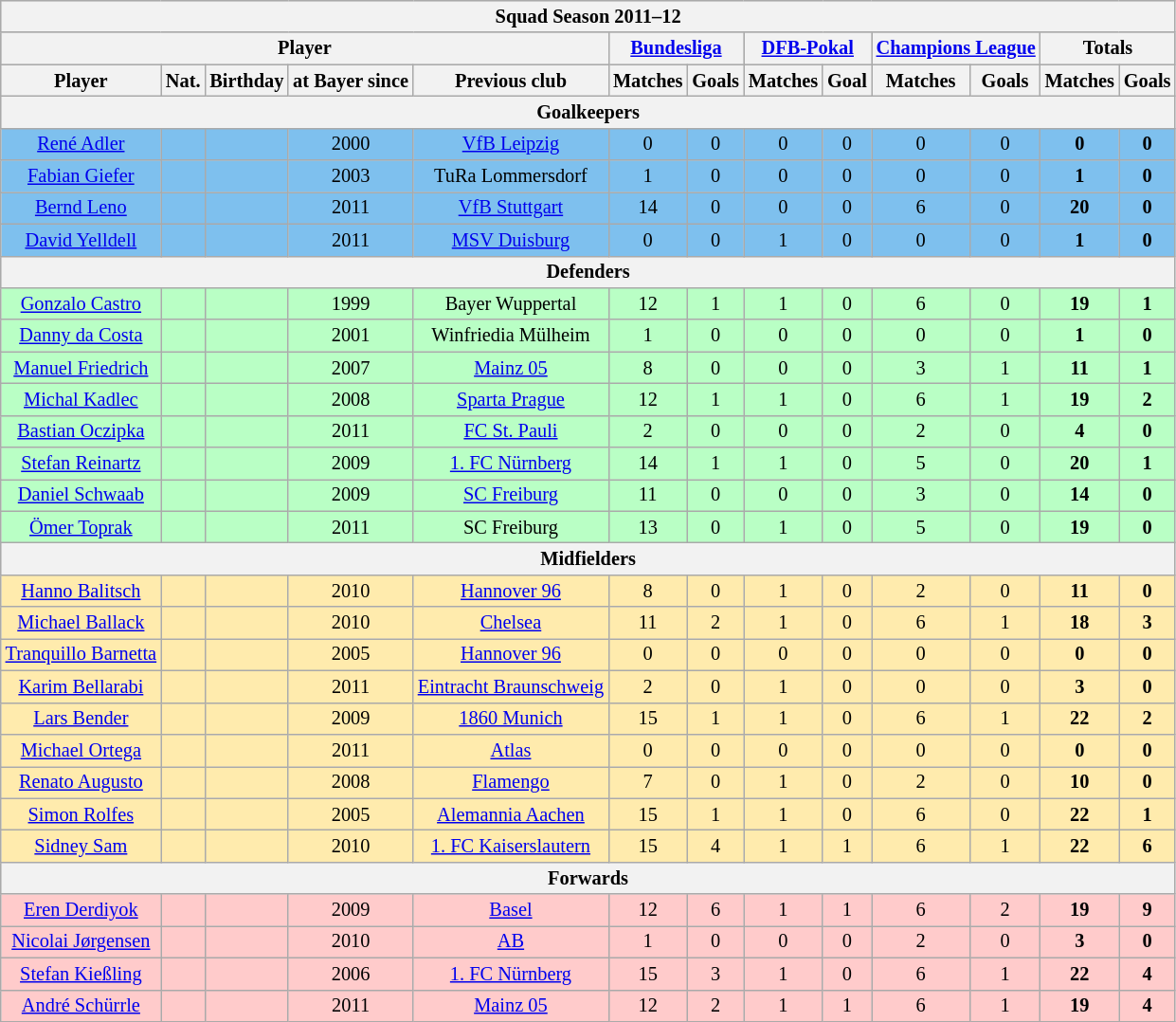<table class="wikitable" style="font-size:85%">
<tr style="text-align:center; background:#dcdcdc;">
<th colspan="13">Squad Season 2011–12</th>
</tr>
<tr style="text-align:center; background:#9c9c9c;">
<th colspan="5">Player</th>
<th colspan="2"><a href='#'>Bundesliga</a></th>
<th colspan="2"><a href='#'>DFB-Pokal</a></th>
<th colspan="2"><a href='#'>Champions League</a></th>
<th colspan="2">Totals</th>
</tr>
<tr style="text-align:center; background:#dcdcdc;">
<th>Player</th>
<th>Nat.</th>
<th>Birthday</th>
<th>at Bayer since</th>
<th>Previous club</th>
<th>Matches</th>
<th>Goals</th>
<th>Matches</th>
<th>Goal</th>
<th>Matches</th>
<th>Goals</th>
<th>Matches</th>
<th>Goals</th>
</tr>
<tr style="text-align:center; background:#dcdcdc;">
<th colspan="13">Goalkeepers</th>
</tr>
<tr style="text-align:center; background:#7ec0ee;">
<td><a href='#'>René Adler</a></td>
<td></td>
<td></td>
<td>2000</td>
<td><a href='#'>VfB Leipzig</a></td>
<td>0</td>
<td>0</td>
<td>0</td>
<td>0</td>
<td>0</td>
<td>0</td>
<td><strong>0</strong></td>
<td><strong>0</strong></td>
</tr>
<tr style="text-align:center; background:#7ec0ee;">
<td><a href='#'>Fabian Giefer</a></td>
<td></td>
<td></td>
<td>2003</td>
<td>TuRa Lommersdorf</td>
<td>1</td>
<td>0</td>
<td>0</td>
<td>0</td>
<td>0</td>
<td>0</td>
<td><strong>1</strong></td>
<td><strong>0</strong></td>
</tr>
<tr style="text-align:center; background:#7ec0ee;">
<td><a href='#'>Bernd Leno</a></td>
<td></td>
<td></td>
<td>2011</td>
<td><a href='#'>VfB Stuttgart</a></td>
<td>14</td>
<td>0</td>
<td>0</td>
<td>0</td>
<td>6</td>
<td>0</td>
<td><strong>20</strong></td>
<td><strong>0</strong></td>
</tr>
<tr style="text-align:center; background:#7ec0ee;">
<td><a href='#'>David Yelldell</a></td>
<td></td>
<td></td>
<td>2011</td>
<td><a href='#'>MSV Duisburg</a></td>
<td>0</td>
<td>0</td>
<td>1</td>
<td>0</td>
<td>0</td>
<td>0</td>
<td><strong>1</strong></td>
<td><strong>0</strong></td>
</tr>
<tr style="text-align:center; background:#dcdcdc;">
<th colspan="13">Defenders</th>
</tr>
<tr style="text-align:center; background:#b9ffc5;">
<td><a href='#'>Gonzalo Castro</a></td>
<td></td>
<td></td>
<td>1999</td>
<td>Bayer Wuppertal</td>
<td>12</td>
<td>1</td>
<td>1</td>
<td>0</td>
<td>6</td>
<td>0</td>
<td><strong>19</strong></td>
<td><strong>1</strong></td>
</tr>
<tr style="text-align:center; background:#b9ffc5;">
<td><a href='#'>Danny da Costa</a></td>
<td></td>
<td></td>
<td>2001</td>
<td>Winfriedia Mülheim</td>
<td>1</td>
<td>0</td>
<td>0</td>
<td>0</td>
<td>0</td>
<td>0</td>
<td><strong>1</strong></td>
<td><strong>0</strong></td>
</tr>
<tr style="text-align:center; background:#b9ffc5;">
<td><a href='#'>Manuel Friedrich</a></td>
<td></td>
<td></td>
<td>2007</td>
<td><a href='#'>Mainz 05</a></td>
<td>8</td>
<td>0</td>
<td>0</td>
<td>0</td>
<td>3</td>
<td>1</td>
<td><strong>11</strong></td>
<td><strong>1</strong></td>
</tr>
<tr style="text-align:center; background:#b9ffc5;">
<td><a href='#'>Michal Kadlec</a></td>
<td></td>
<td></td>
<td>2008</td>
<td><a href='#'>Sparta Prague</a></td>
<td>12</td>
<td>1</td>
<td>1</td>
<td>0</td>
<td>6</td>
<td>1</td>
<td><strong>19</strong></td>
<td><strong>2</strong></td>
</tr>
<tr style="text-align:center; background:#b9ffc5;">
<td><a href='#'>Bastian Oczipka</a></td>
<td></td>
<td></td>
<td>2011</td>
<td><a href='#'>FC St. Pauli</a></td>
<td>2</td>
<td>0</td>
<td>0</td>
<td>0</td>
<td>2</td>
<td>0</td>
<td><strong>4</strong></td>
<td><strong>0</strong></td>
</tr>
<tr style="text-align:center; background:#b9ffc5;">
<td><a href='#'>Stefan Reinartz</a></td>
<td></td>
<td></td>
<td>2009</td>
<td><a href='#'>1. FC Nürnberg</a></td>
<td>14</td>
<td>1</td>
<td>1</td>
<td>0</td>
<td>5</td>
<td>0</td>
<td><strong>20</strong></td>
<td><strong>1</strong></td>
</tr>
<tr style="text-align:center; background:#b9ffc5;">
<td><a href='#'>Daniel Schwaab</a></td>
<td></td>
<td></td>
<td>2009</td>
<td><a href='#'>SC Freiburg</a></td>
<td>11</td>
<td>0</td>
<td>0</td>
<td>0</td>
<td>3</td>
<td>0</td>
<td><strong>14</strong></td>
<td><strong>0</strong></td>
</tr>
<tr style="text-align:center; background:#b9ffc5;">
<td><a href='#'>Ömer Toprak</a></td>
<td></td>
<td></td>
<td>2011</td>
<td>SC Freiburg</td>
<td>13</td>
<td>0</td>
<td>1</td>
<td>0</td>
<td>5</td>
<td>0</td>
<td><strong>19</strong></td>
<td><strong>0</strong></td>
</tr>
<tr style="text-align:center; background:#dcdcdc;">
<th colspan="13">Midfielders</th>
</tr>
<tr style="text-align:center; background:#ffebad;">
<td><a href='#'>Hanno Balitsch</a></td>
<td></td>
<td></td>
<td>2010</td>
<td><a href='#'>Hannover 96</a></td>
<td>8</td>
<td>0</td>
<td>1</td>
<td>0</td>
<td>2</td>
<td>0</td>
<td><strong>11</strong></td>
<td><strong>0</strong></td>
</tr>
<tr style="text-align:center; background:#ffebad;">
<td><a href='#'>Michael Ballack</a></td>
<td></td>
<td></td>
<td>2010</td>
<td><a href='#'>Chelsea</a></td>
<td>11</td>
<td>2</td>
<td>1</td>
<td>0</td>
<td>6</td>
<td>1</td>
<td><strong>18</strong></td>
<td><strong>3</strong></td>
</tr>
<tr style="text-align:center; background:#ffebad;">
<td><a href='#'>Tranquillo Barnetta</a></td>
<td></td>
<td></td>
<td>2005</td>
<td><a href='#'>Hannover 96</a></td>
<td>0</td>
<td>0</td>
<td>0</td>
<td>0</td>
<td>0</td>
<td>0</td>
<td><strong>0</strong></td>
<td><strong>0</strong></td>
</tr>
<tr style="text-align:center; background:#ffebad;">
<td><a href='#'>Karim Bellarabi</a></td>
<td></td>
<td></td>
<td>2011</td>
<td><a href='#'>Eintracht Braunschweig</a></td>
<td>2</td>
<td>0</td>
<td>1</td>
<td>0</td>
<td>0</td>
<td>0</td>
<td><strong>3</strong></td>
<td><strong>0</strong></td>
</tr>
<tr style="text-align:center; background:#ffebad;">
<td><a href='#'>Lars Bender</a></td>
<td></td>
<td></td>
<td>2009</td>
<td><a href='#'>1860 Munich</a></td>
<td>15</td>
<td>1</td>
<td>1</td>
<td>0</td>
<td>6</td>
<td>1</td>
<td><strong>22</strong></td>
<td><strong>2</strong></td>
</tr>
<tr style="text-align:center; background:#ffebad;">
<td><a href='#'>Michael Ortega</a></td>
<td></td>
<td></td>
<td>2011</td>
<td><a href='#'>Atlas</a></td>
<td>0</td>
<td>0</td>
<td>0</td>
<td>0</td>
<td>0</td>
<td>0</td>
<td><strong>0</strong></td>
<td><strong>0</strong></td>
</tr>
<tr style="text-align:center; background:#ffebad;">
<td><a href='#'>Renato Augusto</a></td>
<td></td>
<td></td>
<td>2008</td>
<td><a href='#'>Flamengo</a></td>
<td>7</td>
<td>0</td>
<td>1</td>
<td>0</td>
<td>2</td>
<td>0</td>
<td><strong>10</strong></td>
<td><strong>0</strong></td>
</tr>
<tr style="text-align:center; background:#ffebad;">
<td><a href='#'>Simon Rolfes</a></td>
<td></td>
<td></td>
<td>2005</td>
<td><a href='#'>Alemannia Aachen</a></td>
<td>15</td>
<td>1</td>
<td>1</td>
<td>0</td>
<td>6</td>
<td>0</td>
<td><strong>22</strong></td>
<td><strong>1</strong></td>
</tr>
<tr style="text-align:center; background:#ffebad;">
<td><a href='#'>Sidney Sam</a></td>
<td></td>
<td></td>
<td>2010</td>
<td><a href='#'>1. FC Kaiserslautern</a></td>
<td>15</td>
<td>4</td>
<td>1</td>
<td>1</td>
<td>6</td>
<td>1</td>
<td><strong>22</strong></td>
<td><strong>6</strong></td>
</tr>
<tr style="text-align:center; background:#dcdcdc;">
<th colspan="13">Forwards</th>
</tr>
<tr style="text-align:center; background:#ffcbcb;">
<td><a href='#'>Eren Derdiyok</a></td>
<td></td>
<td></td>
<td>2009</td>
<td><a href='#'>Basel</a></td>
<td>12</td>
<td>6</td>
<td>1</td>
<td>1</td>
<td>6</td>
<td>2</td>
<td><strong>19</strong></td>
<td><strong>9</strong></td>
</tr>
<tr style="text-align:center; background:#ffcbcb;">
<td><a href='#'>Nicolai Jørgensen</a></td>
<td></td>
<td></td>
<td>2010</td>
<td><a href='#'>AB</a></td>
<td>1</td>
<td>0</td>
<td>0</td>
<td>0</td>
<td>2</td>
<td>0</td>
<td><strong>3</strong></td>
<td><strong>0</strong></td>
</tr>
<tr style="text-align:center; background:#ffcbcb;">
<td><a href='#'>Stefan Kießling</a></td>
<td></td>
<td></td>
<td>2006</td>
<td><a href='#'>1. FC Nürnberg</a></td>
<td>15</td>
<td>3</td>
<td>1</td>
<td>0</td>
<td>6</td>
<td>1</td>
<td><strong>22</strong></td>
<td><strong>4</strong></td>
</tr>
<tr style="text-align:center; background:#ffcbcb;">
<td><a href='#'>André Schürrle</a></td>
<td></td>
<td></td>
<td>2011</td>
<td><a href='#'>Mainz 05</a></td>
<td>12</td>
<td>2</td>
<td>1</td>
<td>1</td>
<td>6</td>
<td>1</td>
<td><strong>19</strong></td>
<td><strong>4</strong></td>
</tr>
</table>
